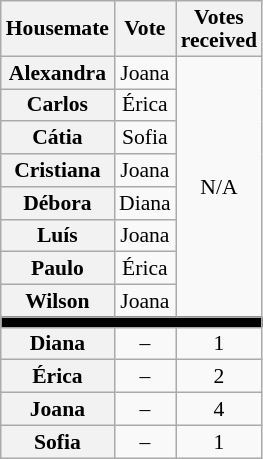<table class="wikitable" style="text-align:center; font-size:90%; line-height:15px;">
<tr>
<th>Housemate</th>
<th>Vote</th>
<th>Votes<br>received</th>
</tr>
<tr>
<th>Alexandra</th>
<td>Joana</td>
<td rowspan=8>N/A</td>
</tr>
<tr>
<th>Carlos</th>
<td>Érica</td>
</tr>
<tr>
<th>Cátia</th>
<td>Sofia</td>
</tr>
<tr>
<th>Cristiana</th>
<td>Joana</td>
</tr>
<tr>
<th>Débora</th>
<td>Diana</td>
</tr>
<tr>
<th>Luís</th>
<td>Joana</td>
</tr>
<tr>
<th>Paulo</th>
<td>Érica</td>
</tr>
<tr>
<th>Wilson</th>
<td>Joana</td>
</tr>
<tr>
<th style="background:#000;" colspan="3"></th>
</tr>
<tr>
<th>Diana</th>
<td>–</td>
<td>1</td>
</tr>
<tr>
<th>Érica</th>
<td>–</td>
<td>2</td>
</tr>
<tr>
<th>Joana</th>
<td>–</td>
<td>4</td>
</tr>
<tr>
<th>Sofia</th>
<td>–</td>
<td>1</td>
</tr>
</table>
